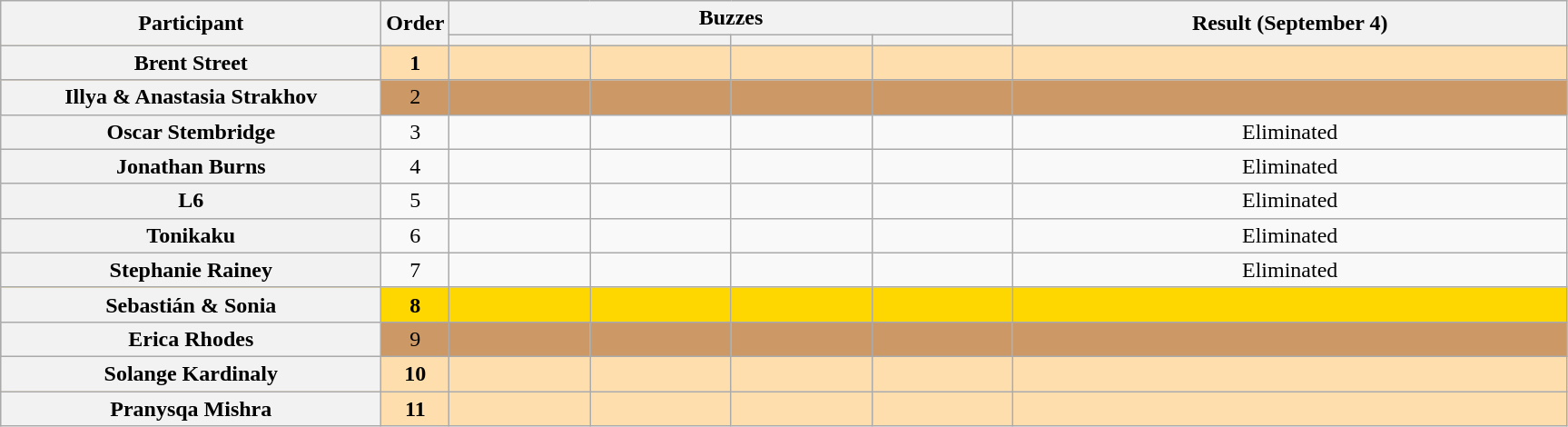<table class="wikitable plainrowheaders sortable" style="text-align:center;">
<tr>
<th scope="col" rowspan="2" class="unsortable" style="width:17em;">Participant</th>
<th scope="col" rowspan="2" style="width:1em;">Order</th>
<th scope="col" colspan="4" class="unsortable" style="width:24em;">Buzzes</th>
<th scope="col" rowspan="2" style="width:25em;">Result (September 4)</th>
</tr>
<tr>
<th scope="col" class="unsortable" style="width:6em;"></th>
<th scope="col" class="unsortable" style="width:6em;"></th>
<th scope="col" class="unsortable" style="width:6em;"></th>
<th scope="col" class="unsortable" style="width:6em;"></th>
</tr>
<tr bgcolor=navajowhite>
<th scope="row"><strong>Brent Street</strong></th>
<td><strong>1</strong></td>
<td style="text-align:center;"></td>
<td style="text-align:center;"></td>
<td style="text-align:center;"></td>
<td style="text-align:center;"></td>
<td><strong></strong></td>
</tr>
<tr bgcolor=#c96>
<th scope="row">Illya & Anastasia Strakhov</th>
<td>2</td>
<td style="text-align:center;"></td>
<td style="text-align:center;"></td>
<td style="text-align:center;"></td>
<td style="text-align:center;"></td>
<td></td>
</tr>
<tr>
<th scope="row">Oscar Stembridge</th>
<td>3</td>
<td style="text-align:center;"></td>
<td style="text-align:center;"></td>
<td style="text-align:center;"></td>
<td style="text-align:center;"></td>
<td>Eliminated</td>
</tr>
<tr>
<th scope="row">Jonathan Burns</th>
<td>4</td>
<td style="text-align:center;"></td>
<td style="text-align:center;"></td>
<td style="text-align:center;"></td>
<td style="text-align:center;"></td>
<td>Eliminated</td>
</tr>
<tr>
<th scope="row">L6</th>
<td>5</td>
<td style="text-align:center;"></td>
<td style="text-align:center;"></td>
<td style="text-align:center;"></td>
<td style="text-align:center;"></td>
<td>Eliminated</td>
</tr>
<tr>
<th scope="row">Tonikaku</th>
<td>6</td>
<td style="text-align:center;"></td>
<td style="text-align:center;"></td>
<td style="text-align:center;"></td>
<td style="text-align:center;"></td>
<td>Eliminated</td>
</tr>
<tr>
<th scope="row">Stephanie Rainey</th>
<td>7</td>
<td style="text-align:center;"></td>
<td style="text-align:center;"></td>
<td style="text-align:center;"></td>
<td style="text-align:center;"></td>
<td>Eliminated</td>
</tr>
<tr bgcolor=gold>
<th scope="row"><strong>Sebastián & Sonia</strong></th>
<td><strong>8</strong></td>
<td style="text-align:center;"></td>
<td style="text-align:center;"></td>
<td style="text-align:center;"></td>
<td style="text-align:center;"></td>
<td><strong></strong></td>
</tr>
<tr bgcolor=#c96>
<th scope="row">Erica Rhodes</th>
<td>9</td>
<td style="text-align:center;"></td>
<td style="text-align:center;"></td>
<td style="text-align:center;"></td>
<td style="text-align:center;"></td>
<td></td>
</tr>
<tr bgcolor=navajowhite>
<th scope="row"><strong>Solange Kardinaly</strong></th>
<td><strong>10</strong></td>
<td style="text-align:center;"></td>
<td style="text-align:center;"></td>
<td style="text-align:center;"></td>
<td style="text-align:center;"></td>
<td><strong></strong></td>
</tr>
<tr bgcolor=navajowhite>
<th scope="row"><strong>Pranysqa Mishra</strong></th>
<td><strong>11</strong></td>
<td style="text-align:center;"></td>
<td style="text-align:center;"></td>
<td style="text-align:center;"></td>
<td style="text-align:center;"></td>
<td><strong></strong></td>
</tr>
</table>
